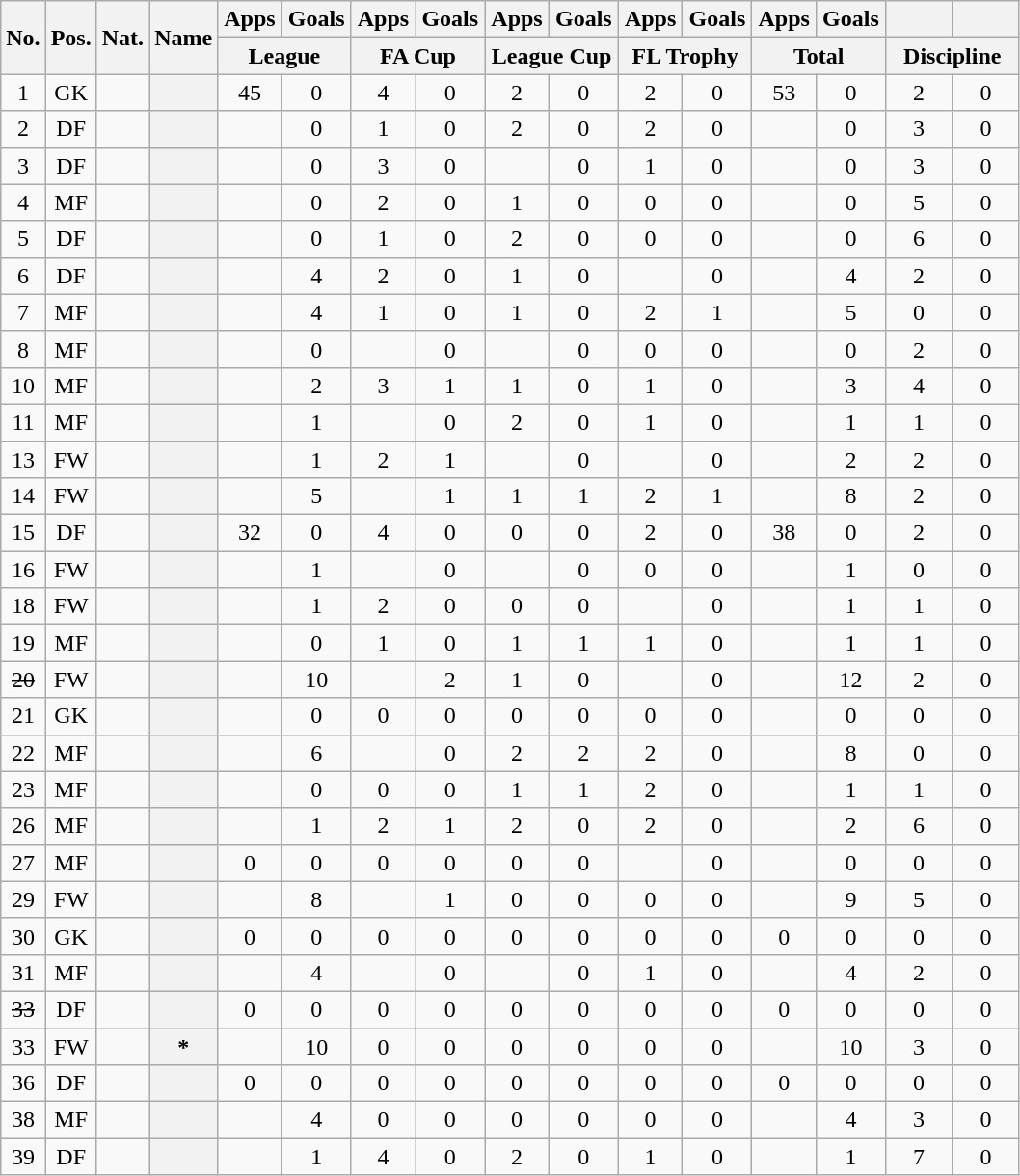<table class="wikitable sortable plainrowheaders" style="text-align:center">
<tr>
<th scope="col" rowspan="2">No.</th>
<th scope="col" rowspan="2">Pos.</th>
<th scope="col" rowspan="2">Nat.</th>
<th scope="col" rowspan="2">Name</th>
<th scope="col">Apps</th>
<th scope="col">Goals</th>
<th scope="col">Apps</th>
<th scope="col">Goals</th>
<th scope="col">Apps</th>
<th scope="col">Goals</th>
<th scope="col">Apps</th>
<th scope="col">Goals</th>
<th scope="col">Apps</th>
<th scope="col">Goals</th>
<th scope="col"></th>
<th scope="col"></th>
</tr>
<tr class="unsortable">
<th colspan="2" width="85">League</th>
<th colspan="2" width="85">FA Cup</th>
<th colspan="2" width="85">League Cup</th>
<th colspan="2" width="85">FL Trophy</th>
<th colspan="2" width="85">Total</th>
<th colspan="2" width="85">Discipline</th>
</tr>
<tr>
<td>1</td>
<td>GK</td>
<td></td>
<th scope="row"></th>
<td>45</td>
<td>0</td>
<td>4</td>
<td>0</td>
<td>2</td>
<td>0</td>
<td>2</td>
<td>0</td>
<td>53</td>
<td>0</td>
<td>2</td>
<td>0</td>
</tr>
<tr>
<td>2</td>
<td>DF</td>
<td></td>
<th scope="row"></th>
<td></td>
<td>0</td>
<td>1</td>
<td>0</td>
<td>2</td>
<td>0</td>
<td>2</td>
<td>0</td>
<td></td>
<td>0</td>
<td>3</td>
<td>0</td>
</tr>
<tr>
<td>3</td>
<td>DF</td>
<td></td>
<th scope="row"></th>
<td></td>
<td>0</td>
<td>3</td>
<td>0</td>
<td></td>
<td>0</td>
<td>1</td>
<td>0</td>
<td></td>
<td>0</td>
<td>3</td>
<td>0</td>
</tr>
<tr>
<td>4</td>
<td>MF</td>
<td></td>
<th scope="row"></th>
<td></td>
<td>0</td>
<td>2</td>
<td>0</td>
<td>1</td>
<td>0</td>
<td>0</td>
<td>0</td>
<td></td>
<td>0</td>
<td>5</td>
<td>0</td>
</tr>
<tr>
<td>5</td>
<td>DF</td>
<td></td>
<th scope="row"></th>
<td></td>
<td>0</td>
<td>1</td>
<td>0</td>
<td>2</td>
<td>0</td>
<td>0</td>
<td>0</td>
<td></td>
<td>0</td>
<td>6</td>
<td>0</td>
</tr>
<tr>
<td>6</td>
<td>DF</td>
<td></td>
<th scope="row"></th>
<td></td>
<td>4</td>
<td>2</td>
<td>0</td>
<td>1</td>
<td>0</td>
<td></td>
<td>0</td>
<td></td>
<td>4</td>
<td>2</td>
<td>0</td>
</tr>
<tr>
<td>7</td>
<td>MF</td>
<td></td>
<th scope="row"></th>
<td></td>
<td>4</td>
<td>1</td>
<td>0</td>
<td>1</td>
<td>0</td>
<td>2</td>
<td>1</td>
<td></td>
<td>5</td>
<td>0</td>
<td>0</td>
</tr>
<tr>
<td>8</td>
<td>MF</td>
<td></td>
<th scope="row"></th>
<td></td>
<td>0</td>
<td></td>
<td>0</td>
<td></td>
<td>0</td>
<td>0</td>
<td>0</td>
<td></td>
<td>0</td>
<td>2</td>
<td>0</td>
</tr>
<tr>
<td>10</td>
<td>MF</td>
<td></td>
<th scope="row"></th>
<td></td>
<td>2</td>
<td>3</td>
<td>1</td>
<td>1</td>
<td>0</td>
<td>1</td>
<td>0</td>
<td></td>
<td>3</td>
<td>4</td>
<td>0</td>
</tr>
<tr>
<td>11</td>
<td>MF</td>
<td></td>
<th scope="row"></th>
<td></td>
<td>1</td>
<td></td>
<td>0</td>
<td>2</td>
<td>0</td>
<td>1</td>
<td>0</td>
<td></td>
<td>1</td>
<td>1</td>
<td>0</td>
</tr>
<tr>
<td>13</td>
<td>FW</td>
<td></td>
<th scope="row"></th>
<td></td>
<td>1</td>
<td>2</td>
<td>1</td>
<td></td>
<td>0</td>
<td></td>
<td>0</td>
<td></td>
<td>2</td>
<td>2</td>
<td>0</td>
</tr>
<tr>
<td>14</td>
<td>FW</td>
<td></td>
<th scope="row"></th>
<td></td>
<td>5</td>
<td></td>
<td>1</td>
<td>1</td>
<td>1</td>
<td>2</td>
<td>1</td>
<td></td>
<td>8</td>
<td>2</td>
<td>0</td>
</tr>
<tr>
<td>15</td>
<td>DF</td>
<td></td>
<th scope="row"></th>
<td>32</td>
<td>0</td>
<td>4</td>
<td>0</td>
<td>0</td>
<td>0</td>
<td>2</td>
<td>0</td>
<td>38</td>
<td>0</td>
<td>2</td>
<td>0</td>
</tr>
<tr>
<td>16</td>
<td>FW</td>
<td></td>
<th scope="row"></th>
<td></td>
<td>1</td>
<td></td>
<td>0</td>
<td></td>
<td>0</td>
<td>0</td>
<td>0</td>
<td></td>
<td>1</td>
<td>0</td>
<td>0</td>
</tr>
<tr>
<td>18</td>
<td>FW</td>
<td></td>
<th scope="row"></th>
<td></td>
<td>1</td>
<td>2</td>
<td>0</td>
<td>0</td>
<td>0</td>
<td></td>
<td>0</td>
<td></td>
<td>1</td>
<td>1</td>
<td>0</td>
</tr>
<tr>
<td>19</td>
<td>MF</td>
<td></td>
<th scope="row"></th>
<td></td>
<td>0</td>
<td>1</td>
<td>0</td>
<td>1</td>
<td>1</td>
<td>1</td>
<td>0</td>
<td></td>
<td>1</td>
<td>1</td>
<td>0</td>
</tr>
<tr>
<td><s>20</s> </td>
<td>FW</td>
<td></td>
<th scope="row"></th>
<td></td>
<td>10</td>
<td></td>
<td>2</td>
<td>1</td>
<td>0</td>
<td></td>
<td>0</td>
<td></td>
<td>12</td>
<td>2</td>
<td>0</td>
</tr>
<tr>
<td>21</td>
<td>GK</td>
<td></td>
<th scope="row"></th>
<td></td>
<td>0</td>
<td>0</td>
<td>0</td>
<td>0</td>
<td>0</td>
<td>0</td>
<td>0</td>
<td></td>
<td>0</td>
<td>0</td>
<td>0</td>
</tr>
<tr>
<td>22</td>
<td>MF</td>
<td></td>
<th scope="row"></th>
<td></td>
<td>6</td>
<td></td>
<td>0</td>
<td>2</td>
<td>2</td>
<td>2</td>
<td>0</td>
<td></td>
<td>8</td>
<td>0</td>
<td>0</td>
</tr>
<tr>
<td>23</td>
<td>MF</td>
<td></td>
<th scope="row"></th>
<td></td>
<td>0</td>
<td>0</td>
<td>0</td>
<td>1</td>
<td>1</td>
<td>2</td>
<td>0</td>
<td></td>
<td>1</td>
<td>1</td>
<td>0</td>
</tr>
<tr>
<td>26</td>
<td>MF</td>
<td></td>
<th scope="row"></th>
<td></td>
<td>1</td>
<td>2</td>
<td>1</td>
<td>2</td>
<td>0</td>
<td>2</td>
<td>0</td>
<td></td>
<td>2</td>
<td>6</td>
<td>0</td>
</tr>
<tr>
<td>27</td>
<td>MF</td>
<td></td>
<th scope="row"></th>
<td>0</td>
<td>0</td>
<td>0</td>
<td>0</td>
<td>0</td>
<td>0</td>
<td></td>
<td>0</td>
<td></td>
<td>0</td>
<td>0</td>
<td>0</td>
</tr>
<tr>
<td>29</td>
<td>FW</td>
<td></td>
<th scope="row"></th>
<td></td>
<td>8</td>
<td></td>
<td>1</td>
<td>0</td>
<td>0</td>
<td>0</td>
<td>0</td>
<td></td>
<td>9</td>
<td>5</td>
<td>0</td>
</tr>
<tr>
<td>30</td>
<td>GK</td>
<td></td>
<th scope="row"></th>
<td>0</td>
<td>0</td>
<td>0</td>
<td>0</td>
<td>0</td>
<td>0</td>
<td>0</td>
<td>0</td>
<td>0</td>
<td>0</td>
<td>0</td>
<td>0</td>
</tr>
<tr>
<td>31</td>
<td>MF</td>
<td></td>
<th scope="row"></th>
<td></td>
<td>4</td>
<td></td>
<td>0</td>
<td></td>
<td>0</td>
<td>1</td>
<td>0</td>
<td></td>
<td>4</td>
<td>2</td>
<td>0</td>
</tr>
<tr>
<td><s>33</s> </td>
<td>DF</td>
<td></td>
<th scope="row"></th>
<td>0</td>
<td>0</td>
<td>0</td>
<td>0</td>
<td>0</td>
<td>0</td>
<td>0</td>
<td>0</td>
<td>0</td>
<td>0</td>
<td>0</td>
<td>0</td>
</tr>
<tr>
<td>33</td>
<td>FW</td>
<td></td>
<th scope="row"><em></em> *</th>
<td></td>
<td>10</td>
<td>0</td>
<td>0</td>
<td>0</td>
<td>0</td>
<td>0</td>
<td>0</td>
<td></td>
<td>10</td>
<td>3</td>
<td>0</td>
</tr>
<tr>
<td>36</td>
<td>DF</td>
<td></td>
<th scope="row"></th>
<td>0</td>
<td>0</td>
<td>0</td>
<td>0</td>
<td>0</td>
<td>0</td>
<td>0</td>
<td>0</td>
<td>0</td>
<td>0</td>
<td>0</td>
<td>0</td>
</tr>
<tr>
<td>38</td>
<td>MF</td>
<td></td>
<th scope="row"></th>
<td></td>
<td>4</td>
<td>0</td>
<td>0</td>
<td>0</td>
<td>0</td>
<td>0</td>
<td>0</td>
<td></td>
<td>4</td>
<td>3</td>
<td>0</td>
</tr>
<tr>
<td>39</td>
<td>DF</td>
<td></td>
<th scope="row"></th>
<td></td>
<td>1</td>
<td>4</td>
<td>0</td>
<td>2</td>
<td>0</td>
<td>1</td>
<td>0</td>
<td></td>
<td>1</td>
<td>7</td>
<td>0</td>
</tr>
</table>
